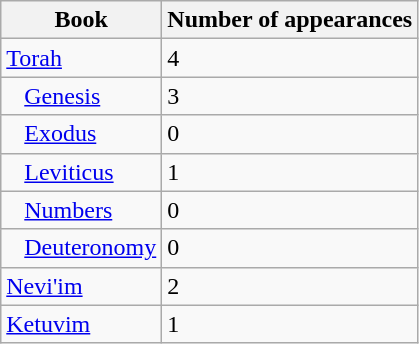<table class="wikitable">
<tr>
<th><strong>Book</strong></th>
<th>Number of appearances</th>
</tr>
<tr>
<td><a href='#'>Torah</a></td>
<td>4</td>
</tr>
<tr>
<td>   <a href='#'>Genesis</a></td>
<td>3</td>
</tr>
<tr>
<td>   <a href='#'>Exodus</a></td>
<td>0</td>
</tr>
<tr>
<td>   <a href='#'>Leviticus</a></td>
<td>1</td>
</tr>
<tr>
<td>   <a href='#'>Numbers</a></td>
<td>0</td>
</tr>
<tr>
<td>   <a href='#'>Deuteronomy</a></td>
<td>0</td>
</tr>
<tr>
<td><a href='#'>Nevi'im</a></td>
<td>2</td>
</tr>
<tr>
<td><a href='#'>Ketuvim</a></td>
<td>1</td>
</tr>
</table>
